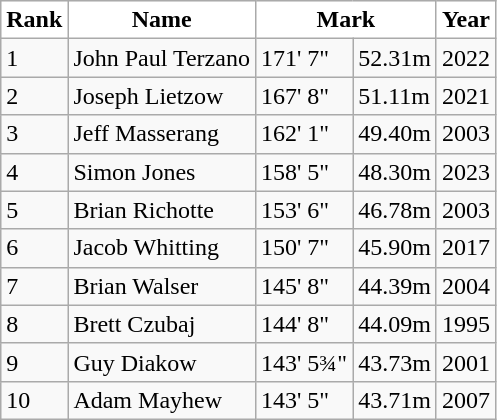<table class="wikitable">
<tr>
<th style="background:white">Rank</th>
<th style="background:white">Name</th>
<th colspan="2" style="background:white">Mark</th>
<th style="background:white">Year</th>
</tr>
<tr>
<td>1</td>
<td>John Paul Terzano</td>
<td>171' 7"</td>
<td>52.31m</td>
<td>2022</td>
</tr>
<tr>
<td>2</td>
<td>Joseph Lietzow</td>
<td>167' 8"</td>
<td>51.11m</td>
<td>2021</td>
</tr>
<tr>
<td>3</td>
<td>Jeff Masserang</td>
<td>162' 1"</td>
<td>49.40m</td>
<td>2003</td>
</tr>
<tr>
<td>4</td>
<td>Simon Jones</td>
<td>158' 5"</td>
<td>48.30m</td>
<td>2023</td>
</tr>
<tr>
<td>5</td>
<td>Brian Richotte</td>
<td>153' 6"</td>
<td>46.78m</td>
<td>2003</td>
</tr>
<tr>
<td>6</td>
<td>Jacob Whitting</td>
<td>150' 7"</td>
<td>45.90m</td>
<td>2017</td>
</tr>
<tr>
<td>7</td>
<td>Brian Walser</td>
<td>145' 8"</td>
<td>44.39m</td>
<td>2004</td>
</tr>
<tr>
<td>8</td>
<td>Brett Czubaj</td>
<td>144' 8"</td>
<td>44.09m</td>
<td>1995</td>
</tr>
<tr>
<td>9</td>
<td>Guy Diakow</td>
<td>143' 5¾"</td>
<td>43.73m</td>
<td>2001</td>
</tr>
<tr>
<td>10</td>
<td>Adam Mayhew</td>
<td>143' 5"</td>
<td>43.71m</td>
<td>2007</td>
</tr>
</table>
